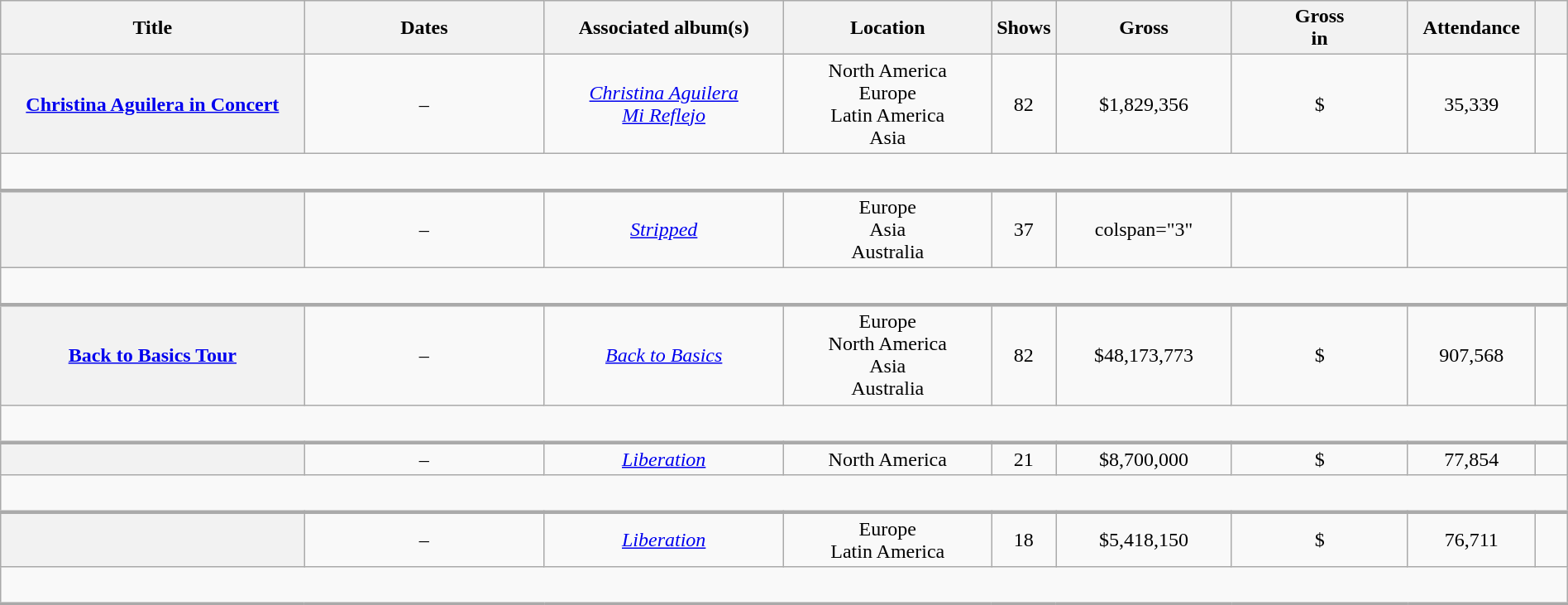<table class="wikitable sortable plainrowheaders" style="text-align:center;" width="100%">
<tr>
<th scope="col" width="19%">Title</th>
<th scope="col" width="15%">Dates</th>
<th scope="col" width="15%">Associated album(s)</th>
<th scope="col" width="13%">Location</th>
<th scope="col" width="4%">Shows</th>
<th scope="col" width="11%">Gross</th>
<th scope="col" width="11%">Gross <br>in </th>
<th scope="col" width="8%">Attendance</th>
<th class="unsortable" scope="col" width="2%"></th>
</tr>
<tr>
<th scope="row"><a href='#'>Christina Aguilera in Concert</a></th>
<td>–<br></td>
<td><em><a href='#'>Christina Aguilera</a></em><br><em><a href='#'>Mi Reflejo</a></em></td>
<td>North America<br>Europe<br>Latin America<br>Asia</td>
<td>82</td>
<td>$1,829,356</td>
<td>$</td>
<td>35,339</td>
<td></td>
</tr>
<tr class="expand-child">
<td colspan="9" style = "border-bottom-width:3px; padding:5px;"><br></td>
</tr>
<tr>
<th scope="row"></th>
<td>–<br></td>
<td><em><a href='#'>Stripped</a></em></td>
<td>Europe<br>Asia<br>Australia</td>
<td>37</td>
<td>colspan="3" </td>
<td></td>
</tr>
<tr class="expand-child">
<td colspan="9" style = "border-bottom-width:3px; padding:5px;"><br></td>
</tr>
<tr>
<th scope="row"><a href='#'>Back to Basics Tour</a></th>
<td>–<br></td>
<td><em><a href='#'>Back to Basics</a></em></td>
<td>Europe<br>North America<br>Asia<br>Australia</td>
<td>82</td>
<td>$48,173,773</td>
<td>$</td>
<td>907,568</td>
<td></td>
</tr>
<tr class="expand-child">
<td colspan="9" style = "border-bottom-width:3px; padding:5px;"><br></td>
</tr>
<tr>
<th scope="row"></th>
<td>–<br></td>
<td><em><a href='#'>Liberation</a></em></td>
<td>North America</td>
<td>21</td>
<td>$8,700,000</td>
<td>$</td>
<td>77,854</td>
<td></td>
</tr>
<tr class="expand-child">
<td colspan="9" style = "border-bottom-width:3px; padding:5px;"><br></td>
</tr>
<tr>
<th scope="row"></th>
<td>–<br></td>
<td><em><a href='#'>Liberation</a></em></td>
<td>Europe<br>Latin America</td>
<td>18</td>
<td>$5,418,150</td>
<td>$</td>
<td>76,711</td>
<td></td>
</tr>
<tr class="expand-child">
<td colspan="9" style = "border-bottom-width:3px; padding:5px;"><br></td>
</tr>
<tr>
</tr>
</table>
